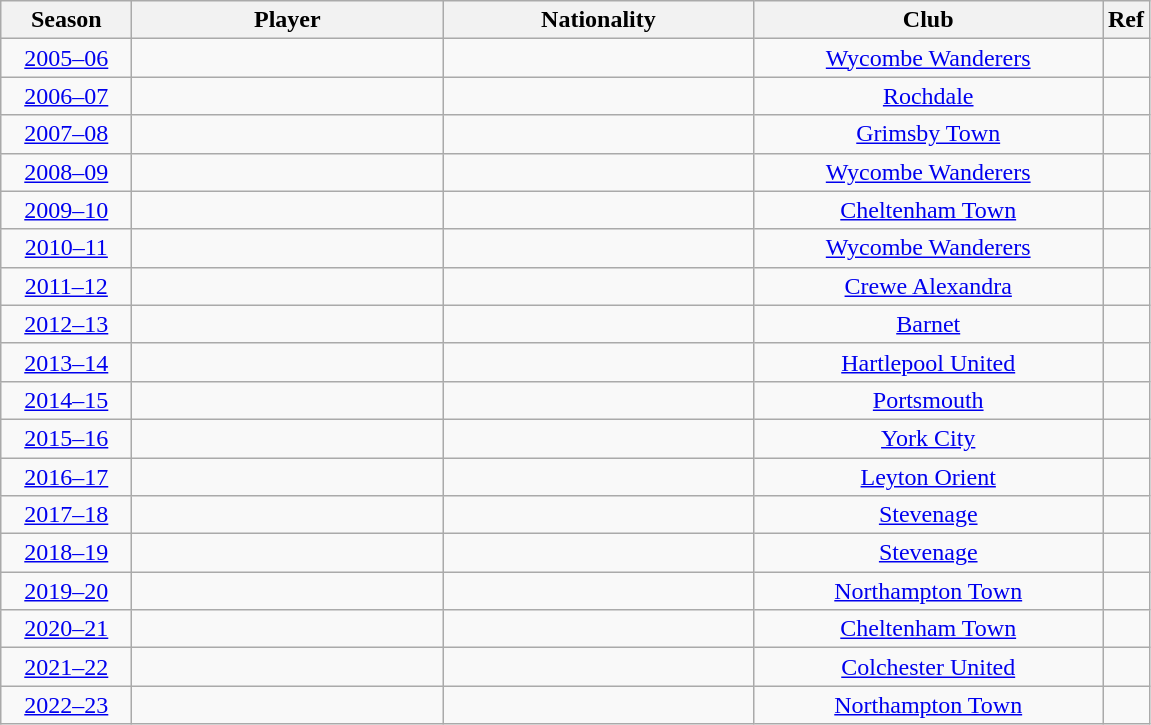<table class="sortable wikitable plainrowheaders" style="text-align:center;">
<tr>
<th scope="col" width=80px>Season</th>
<th scope="col" width=200px>Player</th>
<th scope="col" width=200px>Nationality</th>
<th scope="col" width=225px>Club</th>
<th scope="col" class="unsortable">Ref</th>
</tr>
<tr>
<td><a href='#'>2005–06</a></td>
<td></td>
<td></td>
<td><a href='#'>Wycombe Wanderers</a></td>
<td></td>
</tr>
<tr>
<td><a href='#'>2006–07</a></td>
<td></td>
<td></td>
<td><a href='#'>Rochdale</a></td>
<td></td>
</tr>
<tr>
<td><a href='#'>2007–08</a></td>
<td></td>
<td></td>
<td><a href='#'>Grimsby Town</a></td>
<td></td>
</tr>
<tr>
<td><a href='#'>2008–09</a></td>
<td></td>
<td></td>
<td><a href='#'>Wycombe Wanderers</a></td>
<td></td>
</tr>
<tr>
<td><a href='#'>2009–10</a></td>
<td></td>
<td></td>
<td><a href='#'>Cheltenham Town</a></td>
<td></td>
</tr>
<tr>
<td><a href='#'>2010–11</a></td>
<td></td>
<td></td>
<td><a href='#'>Wycombe Wanderers</a></td>
<td></td>
</tr>
<tr>
<td><a href='#'>2011–12</a></td>
<td></td>
<td></td>
<td><a href='#'>Crewe Alexandra</a></td>
<td></td>
</tr>
<tr>
<td><a href='#'>2012–13</a></td>
<td></td>
<td></td>
<td><a href='#'>Barnet</a></td>
<td></td>
</tr>
<tr>
<td><a href='#'>2013–14</a></td>
<td></td>
<td></td>
<td><a href='#'>Hartlepool United</a></td>
<td></td>
</tr>
<tr>
<td><a href='#'>2014–15</a></td>
<td></td>
<td></td>
<td><a href='#'>Portsmouth</a></td>
<td></td>
</tr>
<tr>
<td><a href='#'>2015–16</a></td>
<td></td>
<td></td>
<td><a href='#'>York City</a></td>
<td></td>
</tr>
<tr>
<td><a href='#'>2016–17</a></td>
<td></td>
<td></td>
<td><a href='#'>Leyton Orient</a></td>
<td></td>
</tr>
<tr>
<td><a href='#'>2017–18</a></td>
<td></td>
<td></td>
<td><a href='#'>Stevenage</a></td>
<td></td>
</tr>
<tr>
<td><a href='#'>2018–19</a></td>
<td></td>
<td></td>
<td><a href='#'>Stevenage</a></td>
<td></td>
</tr>
<tr>
<td><a href='#'>2019–20</a></td>
<td></td>
<td></td>
<td><a href='#'>Northampton Town</a></td>
<td></td>
</tr>
<tr>
<td><a href='#'>2020–21</a></td>
<td></td>
<td></td>
<td><a href='#'>Cheltenham Town</a></td>
<td></td>
</tr>
<tr>
<td><a href='#'>2021–22</a></td>
<td></td>
<td></td>
<td><a href='#'>Colchester United</a></td>
<td></td>
</tr>
<tr>
<td><a href='#'>2022–23</a></td>
<td></td>
<td></td>
<td><a href='#'>Northampton Town</a></td>
<td></td>
</tr>
</table>
